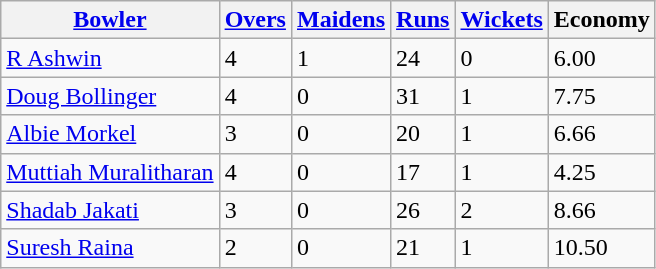<table class="wikitable">
<tr>
<th><a href='#'>Bowler</a></th>
<th><a href='#'>Overs</a></th>
<th><a href='#'>Maidens</a></th>
<th><a href='#'>Runs</a></th>
<th><a href='#'>Wickets</a></th>
<th>Economy</th>
</tr>
<tr>
<td><a href='#'>R Ashwin</a></td>
<td>4</td>
<td>1</td>
<td>24</td>
<td>0</td>
<td>6.00</td>
</tr>
<tr>
<td><a href='#'>Doug Bollinger</a></td>
<td>4</td>
<td>0</td>
<td>31</td>
<td>1</td>
<td>7.75</td>
</tr>
<tr>
<td><a href='#'>Albie Morkel</a></td>
<td>3</td>
<td>0</td>
<td>20</td>
<td>1</td>
<td>6.66</td>
</tr>
<tr>
<td><a href='#'>Muttiah Muralitharan</a></td>
<td>4</td>
<td>0</td>
<td>17</td>
<td>1</td>
<td>4.25</td>
</tr>
<tr>
<td><a href='#'>Shadab Jakati</a></td>
<td>3</td>
<td>0</td>
<td>26</td>
<td>2</td>
<td>8.66</td>
</tr>
<tr>
<td><a href='#'>Suresh Raina</a></td>
<td>2</td>
<td>0</td>
<td>21</td>
<td>1</td>
<td>10.50</td>
</tr>
</table>
